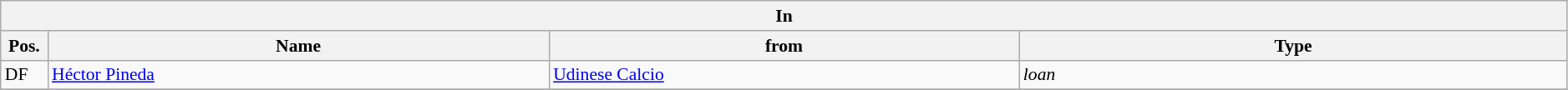<table class="wikitable" style="font-size:90%;width:99%;">
<tr>
<th colspan="4">In</th>
</tr>
<tr>
<th width=3%>Pos.</th>
<th width=32%>Name</th>
<th width=30%>from</th>
<th width=35%>Type</th>
</tr>
<tr>
<td>DF</td>
<td><a href='#'>Héctor Pineda</a></td>
<td><a href='#'>Udinese Calcio</a></td>
<td><em>loan</em></td>
</tr>
<tr>
</tr>
</table>
